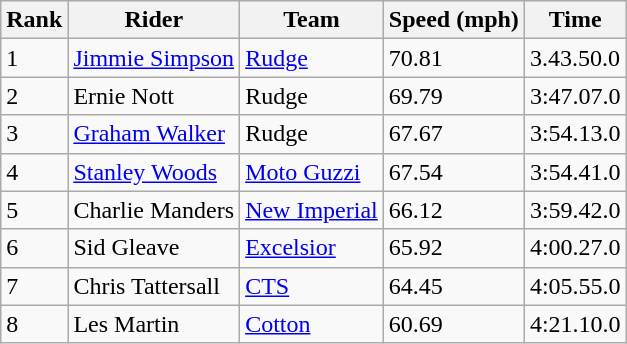<table class="wikitable">
<tr style="background:#efefef;">
<th>Rank</th>
<th>Rider</th>
<th>Team</th>
<th>Speed (mph)</th>
<th>Time</th>
</tr>
<tr>
<td>1</td>
<td> <a href='#'>Jimmie Simpson</a></td>
<td><a href='#'>Rudge</a></td>
<td>70.81</td>
<td>3.43.50.0</td>
</tr>
<tr>
<td>2</td>
<td> Ernie Nott</td>
<td>Rudge</td>
<td>69.79</td>
<td>3:47.07.0</td>
</tr>
<tr>
<td>3</td>
<td> <a href='#'>Graham Walker</a></td>
<td>Rudge</td>
<td>67.67</td>
<td>3:54.13.0</td>
</tr>
<tr>
<td>4</td>
<td> <a href='#'>Stanley Woods</a></td>
<td><a href='#'>Moto Guzzi</a></td>
<td>67.54</td>
<td>3:54.41.0</td>
</tr>
<tr>
<td>5</td>
<td> Charlie Manders</td>
<td><a href='#'>New Imperial</a></td>
<td>66.12</td>
<td>3:59.42.0</td>
</tr>
<tr>
<td>6</td>
<td> Sid Gleave</td>
<td><a href='#'>Excelsior</a></td>
<td>65.92</td>
<td>4:00.27.0</td>
</tr>
<tr>
<td>7</td>
<td> Chris Tattersall</td>
<td><a href='#'>CTS</a></td>
<td>64.45</td>
<td>4:05.55.0</td>
</tr>
<tr>
<td>8</td>
<td> Les Martin</td>
<td><a href='#'>Cotton</a></td>
<td>60.69</td>
<td>4:21.10.0</td>
</tr>
</table>
